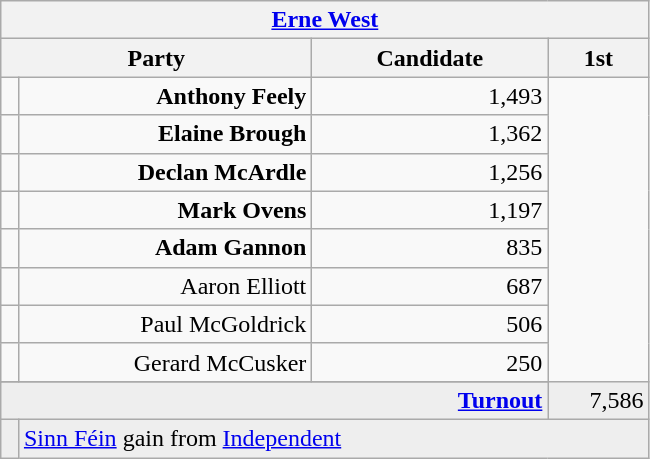<table class="wikitable">
<tr>
<th colspan="4" align="center"><a href='#'>Erne West</a></th>
</tr>
<tr>
<th colspan="2" align="center" width=200>Party</th>
<th width=150>Candidate</th>
<th width=60>1st </th>
</tr>
<tr>
<td></td>
<td align="right"><strong>Anthony Feely</strong></td>
<td align="right">1,493</td>
</tr>
<tr>
<td></td>
<td align="right"><strong>Elaine Brough</strong></td>
<td align="right">1,362</td>
</tr>
<tr>
<td></td>
<td align="right"><strong>Declan McArdle</strong></td>
<td align="right">1,256</td>
</tr>
<tr>
<td></td>
<td align="right"><strong>Mark Ovens</strong></td>
<td align="right">1,197</td>
</tr>
<tr>
<td></td>
<td align="right"><strong>Adam Gannon</strong></td>
<td align="right">835</td>
</tr>
<tr>
<td></td>
<td align="right">Aaron Elliott</td>
<td align="right">687</td>
</tr>
<tr>
<td></td>
<td align="right">Paul McGoldrick</td>
<td align="right">506</td>
</tr>
<tr>
<td></td>
<td align="right">Gerard McCusker</td>
<td align="right">250</td>
</tr>
<tr>
</tr>
<tr bgcolor="EEEEEE">
<td colspan=3 align="right"><strong><a href='#'>Turnout</a></strong></td>
<td align="right">7,586</td>
</tr>
<tr bgcolor="EEEEEE">
<td bgcolor=></td>
<td colspan=4 bgcolor="EEEEEE"><a href='#'>Sinn Féin</a> gain from <a href='#'>Independent</a></td>
</tr>
</table>
